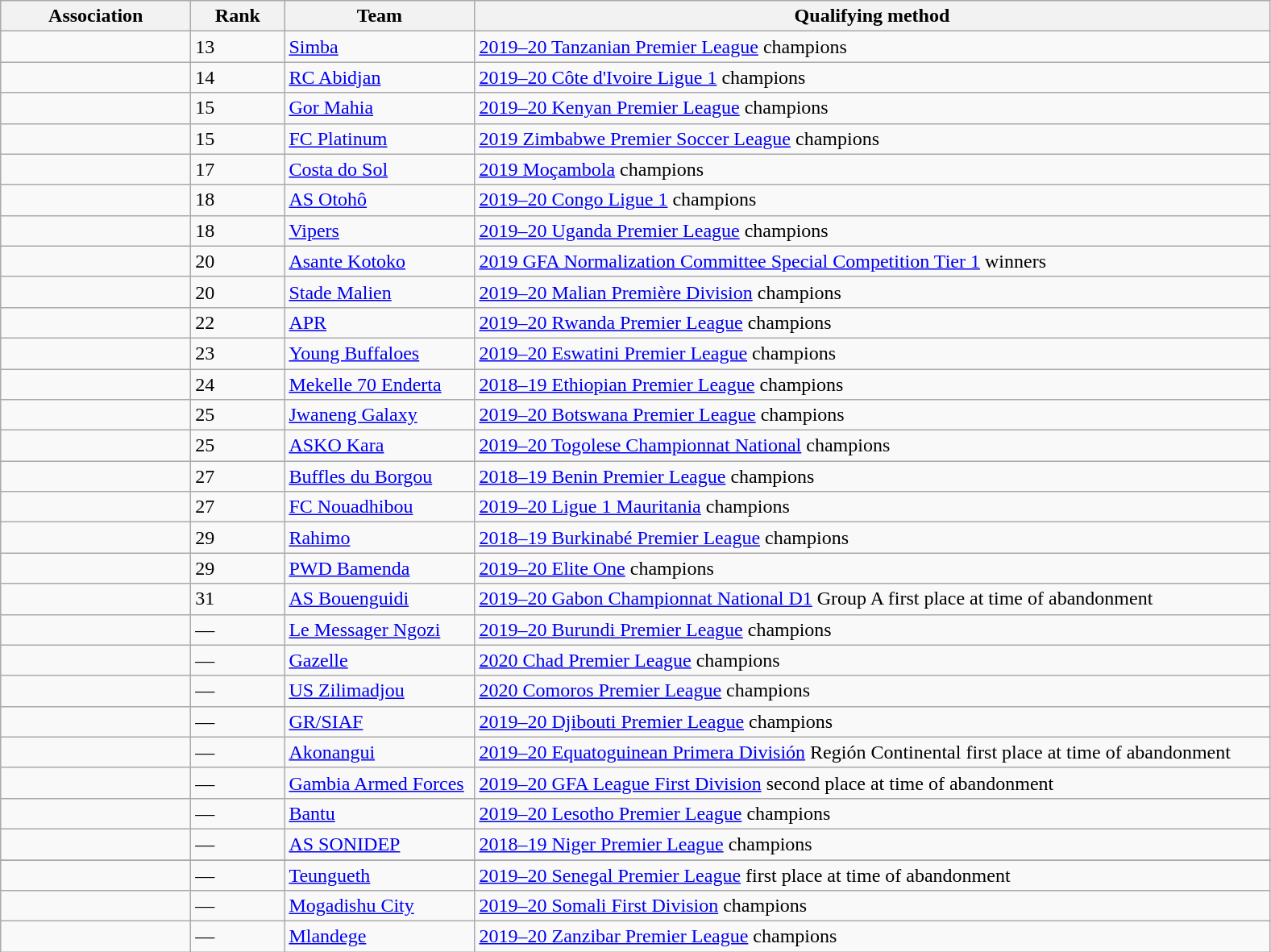<table class="wikitable">
<tr>
<th width=150>Association</th>
<th width=70>Rank </th>
<th width=150>Team</th>
<th width=650>Qualifying method</th>
</tr>
<tr>
<td></td>
<td>13 </td>
<td><a href='#'>Simba</a></td>
<td><a href='#'>2019–20 Tanzanian Premier League</a> champions</td>
</tr>
<tr>
<td></td>
<td>14 </td>
<td><a href='#'>RC Abidjan</a></td>
<td><a href='#'>2019–20 Côte d'Ivoire Ligue 1</a> champions</td>
</tr>
<tr>
<td></td>
<td>15 </td>
<td><a href='#'>Gor Mahia</a></td>
<td><a href='#'>2019–20 Kenyan Premier League</a> champions</td>
</tr>
<tr>
<td></td>
<td>15 </td>
<td><a href='#'>FC Platinum</a></td>
<td><a href='#'>2019 Zimbabwe Premier Soccer League</a> champions</td>
</tr>
<tr>
<td></td>
<td>17 </td>
<td><a href='#'>Costa do Sol</a></td>
<td><a href='#'>2019 Moçambola</a> champions</td>
</tr>
<tr>
<td></td>
<td>18 </td>
<td><a href='#'>AS Otohô</a></td>
<td><a href='#'>2019–20 Congo Ligue 1</a> champions</td>
</tr>
<tr>
<td></td>
<td>18 </td>
<td><a href='#'>Vipers</a></td>
<td><a href='#'>2019–20 Uganda Premier League</a> champions</td>
</tr>
<tr>
<td></td>
<td>20 </td>
<td><a href='#'>Asante Kotoko</a></td>
<td><a href='#'>2019 GFA Normalization Committee Special Competition Tier 1</a> winners</td>
</tr>
<tr>
<td></td>
<td>20 </td>
<td><a href='#'>Stade Malien</a></td>
<td><a href='#'>2019–20 Malian Première Division</a> champions</td>
</tr>
<tr>
<td></td>
<td>22 </td>
<td><a href='#'>APR</a></td>
<td><a href='#'>2019–20 Rwanda Premier League</a> champions</td>
</tr>
<tr>
<td></td>
<td>23 </td>
<td><a href='#'>Young Buffaloes</a></td>
<td><a href='#'>2019–20 Eswatini Premier League</a> champions</td>
</tr>
<tr>
<td></td>
<td>24 </td>
<td><a href='#'>Mekelle 70 Enderta</a></td>
<td><a href='#'>2018–19 Ethiopian Premier League</a> champions</td>
</tr>
<tr>
<td></td>
<td>25 </td>
<td><a href='#'>Jwaneng Galaxy</a></td>
<td><a href='#'>2019–20 Botswana Premier League</a> champions</td>
</tr>
<tr>
<td></td>
<td>25 </td>
<td><a href='#'>ASKO Kara</a></td>
<td><a href='#'>2019–20 Togolese Championnat National</a> champions</td>
</tr>
<tr>
<td></td>
<td>27 </td>
<td><a href='#'>Buffles du Borgou</a></td>
<td><a href='#'>2018–19 Benin Premier League</a> champions</td>
</tr>
<tr>
<td></td>
<td>27 </td>
<td><a href='#'>FC Nouadhibou</a></td>
<td><a href='#'>2019–20 Ligue 1 Mauritania</a> champions</td>
</tr>
<tr>
<td></td>
<td>29 </td>
<td><a href='#'>Rahimo</a></td>
<td><a href='#'>2018–19 Burkinabé Premier League</a> champions</td>
</tr>
<tr>
<td></td>
<td>29 </td>
<td><a href='#'>PWD Bamenda</a></td>
<td><a href='#'>2019–20 Elite One</a> champions</td>
</tr>
<tr>
<td></td>
<td>31 </td>
<td><a href='#'>AS Bouenguidi</a></td>
<td><a href='#'>2019–20 Gabon Championnat National D1</a> Group A first place at time of abandonment</td>
</tr>
<tr>
<td></td>
<td>—</td>
<td><a href='#'>Le Messager Ngozi</a></td>
<td><a href='#'>2019–20 Burundi Premier League</a> champions</td>
</tr>
<tr>
<td></td>
<td>—</td>
<td><a href='#'>Gazelle</a></td>
<td><a href='#'>2020 Chad Premier League</a> champions</td>
</tr>
<tr>
<td></td>
<td>—</td>
<td><a href='#'>US Zilimadjou</a></td>
<td><a href='#'>2020 Comoros Premier League</a> champions</td>
</tr>
<tr>
<td></td>
<td>—</td>
<td><a href='#'>GR/SIAF</a></td>
<td><a href='#'>2019–20 Djibouti Premier League</a> champions</td>
</tr>
<tr>
<td></td>
<td>—</td>
<td><a href='#'>Akonangui</a></td>
<td><a href='#'>2019–20 Equatoguinean Primera División</a> Región Continental first place at time of abandonment</td>
</tr>
<tr>
<td></td>
<td>—</td>
<td><a href='#'>Gambia Armed Forces</a></td>
<td><a href='#'>2019–20 GFA League First Division</a> second place at time of abandonment</td>
</tr>
<tr>
<td></td>
<td>—</td>
<td><a href='#'>Bantu</a></td>
<td><a href='#'>2019–20 Lesotho Premier League</a> champions</td>
</tr>
<tr>
<td></td>
<td>—</td>
<td><a href='#'>AS SONIDEP</a></td>
<td><a href='#'>2018–19 Niger Premier League</a> champions</td>
</tr>
<tr>
</tr>
<tr>
<td></td>
<td>—</td>
<td><a href='#'>Teungueth</a></td>
<td><a href='#'>2019–20 Senegal Premier League</a> first place at time of abandonment</td>
</tr>
<tr>
<td></td>
<td>—</td>
<td><a href='#'>Mogadishu City</a></td>
<td><a href='#'>2019–20 Somali First Division</a> champions</td>
</tr>
<tr>
<td></td>
<td>—</td>
<td><a href='#'>Mlandege</a></td>
<td><a href='#'>2019–20 Zanzibar Premier League</a> champions</td>
</tr>
</table>
